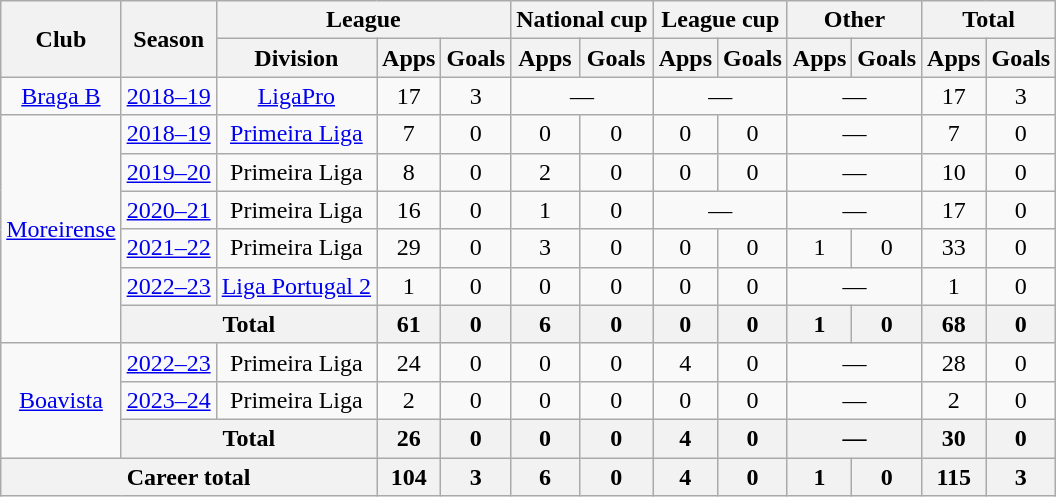<table class="wikitable" style="text-align: center">
<tr>
<th rowspan="2">Club</th>
<th rowspan="2">Season</th>
<th colspan="3">League</th>
<th colspan="2">National cup</th>
<th colspan="2">League cup</th>
<th colspan="2">Other</th>
<th colspan="2">Total</th>
</tr>
<tr>
<th>Division</th>
<th>Apps</th>
<th>Goals</th>
<th>Apps</th>
<th>Goals</th>
<th>Apps</th>
<th>Goals</th>
<th>Apps</th>
<th>Goals</th>
<th>Apps</th>
<th>Goals</th>
</tr>
<tr>
<td><a href='#'>Braga B</a></td>
<td><a href='#'>2018–19</a></td>
<td><a href='#'>LigaPro</a></td>
<td>17</td>
<td>3</td>
<td colspan="2">—</td>
<td colspan="2">—</td>
<td colspan="2">—</td>
<td>17</td>
<td>3</td>
</tr>
<tr>
<td rowspan="6"><a href='#'>Moreirense</a></td>
<td><a href='#'>2018–19</a></td>
<td><a href='#'>Primeira Liga</a></td>
<td>7</td>
<td>0</td>
<td>0</td>
<td>0</td>
<td>0</td>
<td>0</td>
<td colspan="2">—</td>
<td>7</td>
<td>0</td>
</tr>
<tr>
<td><a href='#'>2019–20</a></td>
<td>Primeira Liga</td>
<td>8</td>
<td>0</td>
<td>2</td>
<td>0</td>
<td>0</td>
<td>0</td>
<td colspan="2">—</td>
<td>10</td>
<td>0</td>
</tr>
<tr>
<td><a href='#'>2020–21</a></td>
<td>Primeira Liga</td>
<td>16</td>
<td>0</td>
<td>1</td>
<td>0</td>
<td colspan="2">—</td>
<td colspan="2">—</td>
<td>17</td>
<td>0</td>
</tr>
<tr>
<td><a href='#'>2021–22</a></td>
<td>Primeira Liga</td>
<td>29</td>
<td>0</td>
<td>3</td>
<td>0</td>
<td>0</td>
<td>0</td>
<td>1</td>
<td>0</td>
<td>33</td>
<td>0</td>
</tr>
<tr>
<td><a href='#'>2022–23</a></td>
<td><a href='#'>Liga Portugal 2</a></td>
<td>1</td>
<td>0</td>
<td>0</td>
<td>0</td>
<td>0</td>
<td>0</td>
<td colspan="2">—</td>
<td>1</td>
<td>0</td>
</tr>
<tr>
<th colspan="2">Total</th>
<th>61</th>
<th>0</th>
<th>6</th>
<th>0</th>
<th>0</th>
<th>0</th>
<th>1</th>
<th>0</th>
<th>68</th>
<th>0</th>
</tr>
<tr>
<td rowspan="3"><a href='#'>Boavista</a></td>
<td><a href='#'>2022–23</a></td>
<td>Primeira Liga</td>
<td>24</td>
<td>0</td>
<td>0</td>
<td>0</td>
<td>4</td>
<td>0</td>
<td colspan="2">—</td>
<td>28</td>
<td>0</td>
</tr>
<tr>
<td><a href='#'>2023–24</a></td>
<td>Primeira Liga</td>
<td>2</td>
<td>0</td>
<td>0</td>
<td>0</td>
<td>0</td>
<td>0</td>
<td colspan="2">—</td>
<td>2</td>
<td>0</td>
</tr>
<tr>
<th colspan="2">Total</th>
<th>26</th>
<th>0</th>
<th>0</th>
<th>0</th>
<th>4</th>
<th>0</th>
<th colspan="2">—</th>
<th>30</th>
<th>0</th>
</tr>
<tr>
<th colspan="3">Career total</th>
<th>104</th>
<th>3</th>
<th>6</th>
<th>0</th>
<th>4</th>
<th>0</th>
<th>1</th>
<th>0</th>
<th>115</th>
<th>3</th>
</tr>
</table>
